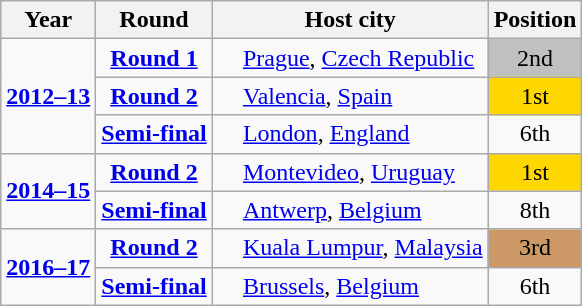<table class="wikitable" style="text-align: center;">
<tr>
<th>Year</th>
<th>Round</th>
<th>Host city</th>
<th>Position</th>
</tr>
<tr>
<td rowspan=3><strong><a href='#'>2012–13</a></strong></td>
<td><strong><a href='#'>Round 1</a></strong></td>
<td style="text-align: left; padding-left: 20px;"> <a href='#'>Prague</a>, <a href='#'>Czech Republic</a></td>
<td style="background-color: silver;">2nd</td>
</tr>
<tr>
<td><strong><a href='#'>Round 2</a></strong></td>
<td style="text-align: left; padding-left: 20px;"> <a href='#'>Valencia</a>, <a href='#'>Spain</a></td>
<td style="background-color: gold;">1st</td>
</tr>
<tr>
<td><strong><a href='#'>Semi-final</a></strong></td>
<td style="text-align: left; padding-left: 20px;"> <a href='#'>London</a>, <a href='#'>England</a></td>
<td>6th</td>
</tr>
<tr>
<td rowspan=2><strong><a href='#'>2014–15</a></strong></td>
<td><strong><a href='#'>Round 2</a></strong></td>
<td style="text-align: left; padding-left: 20px;"> <a href='#'>Montevideo</a>, <a href='#'>Uruguay</a></td>
<td style="background-color: gold;">1st</td>
</tr>
<tr>
<td><strong><a href='#'>Semi-final</a></strong></td>
<td style="text-align: left; padding-left: 20px;"> <a href='#'>Antwerp</a>, <a href='#'>Belgium</a></td>
<td>8th</td>
</tr>
<tr>
<td rowspan=2><strong><a href='#'>2016–17</a></strong></td>
<td><strong><a href='#'>Round 2</a></strong></td>
<td style="text-align: left; padding-left: 20px;"> <a href='#'>Kuala Lumpur</a>, <a href='#'>Malaysia</a></td>
<td style="background-color: #cc9966;">3rd</td>
</tr>
<tr>
<td><strong><a href='#'>Semi-final</a></strong></td>
<td style="text-align: left; padding-left: 20px;"> <a href='#'>Brussels</a>, <a href='#'>Belgium</a></td>
<td>6th</td>
</tr>
</table>
